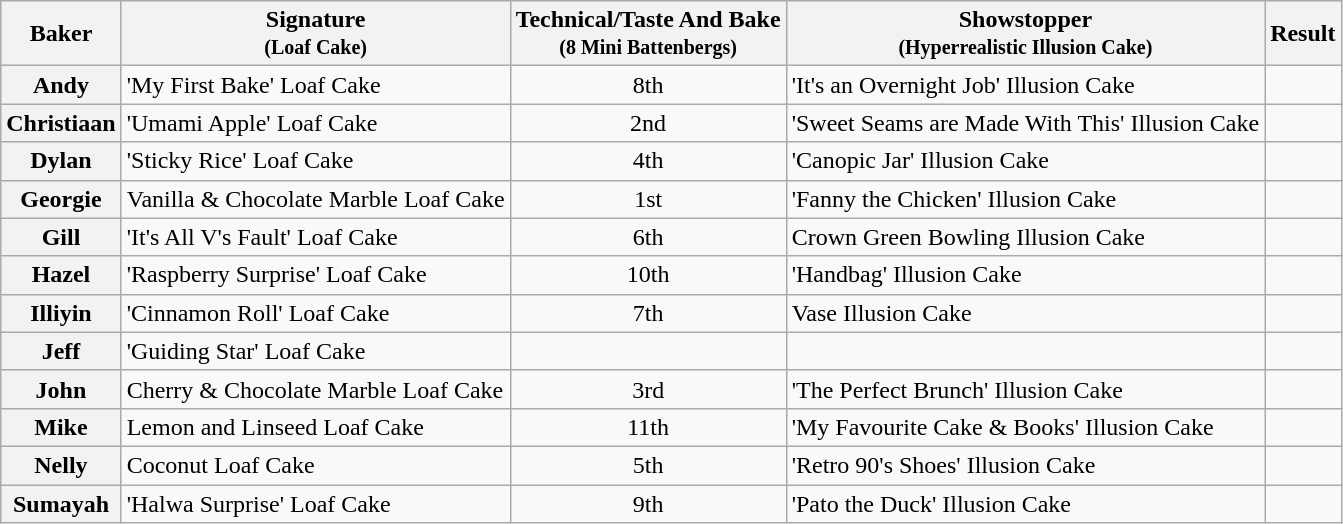<table class="wikitable sortable">
<tr>
<th scope="col">Baker</th>
<th scope="col" class="unsortable">Signature<br><small> (Loaf Cake)</small></th>
<th scope="col">Technical/Taste And Bake<br><small> (8 Mini Battenbergs)</small></th>
<th scope="col" class="unsortable">Showstopper<br><small> (Hyperrealistic Illusion Cake)</small></th>
<th scope="col">Result</th>
</tr>
<tr>
<th scope="row">Andy</th>
<td>'My First Bake' Loaf Cake</td>
<td align="center">8th</td>
<td>'It's an Overnight Job' Illusion Cake</td>
<td></td>
</tr>
<tr>
<th scope="row">Christiaan</th>
<td>'Umami Apple' Loaf Cake</td>
<td align="center">2nd</td>
<td>'Sweet Seams are Made With This' Illusion Cake</td>
<td></td>
</tr>
<tr>
<th scope="row">Dylan</th>
<td>'Sticky Rice' Loaf Cake</td>
<td align="center">4th</td>
<td>'Canopic Jar' Illusion Cake</td>
<td></td>
</tr>
<tr>
<th scope="row">Georgie</th>
<td>Vanilla & Chocolate Marble Loaf Cake</td>
<td align="center">1st</td>
<td>'Fanny the Chicken' Illusion Cake</td>
<td></td>
</tr>
<tr>
<th scope="row">Gill</th>
<td>'It's All V's Fault' Loaf Cake</td>
<td align="center">6th</td>
<td>Crown Green Bowling Illusion Cake</td>
<td></td>
</tr>
<tr>
<th scope="row">Hazel</th>
<td>'Raspberry Surprise' Loaf Cake</td>
<td align="center">10th</td>
<td>'Handbag' Illusion Cake</td>
<td></td>
</tr>
<tr>
<th scope="row">Illiyin</th>
<td>'Cinnamon Roll' Loaf Cake</td>
<td align="center">7th</td>
<td>Vase Illusion Cake</td>
<td></td>
</tr>
<tr>
<th scope="row">Jeff</th>
<td>'Guiding Star' Loaf Cake</td>
<td></td>
<td></td>
<td></td>
</tr>
<tr>
<th scope="row">John</th>
<td>Cherry & Chocolate Marble Loaf Cake</td>
<td align="center">3rd</td>
<td>'The Perfect Brunch' Illusion Cake</td>
<td></td>
</tr>
<tr>
<th scope="row">Mike</th>
<td>Lemon and Linseed Loaf Cake</td>
<td align="center">11th</td>
<td>'My Favourite Cake & Books' Illusion Cake</td>
<td></td>
</tr>
<tr>
<th scope="row">Nelly</th>
<td>Coconut Loaf Cake</td>
<td align="center">5th</td>
<td>'Retro 90's Shoes' Illusion Cake</td>
<td></td>
</tr>
<tr>
<th scope="row">Sumayah</th>
<td>'Halwa Surprise' Loaf Cake</td>
<td align="center">9th</td>
<td>'Pato the Duck' Illusion Cake</td>
<td></td>
</tr>
</table>
